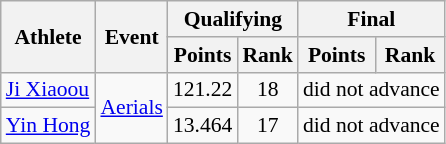<table class="wikitable" style="font-size:90%">
<tr>
<th rowspan="2">Athlete</th>
<th rowspan="2">Event</th>
<th colspan="2">Qualifying</th>
<th colspan="2">Final</th>
</tr>
<tr>
<th>Points</th>
<th>Rank</th>
<th>Points</th>
<th>Rank</th>
</tr>
<tr align="center">
<td align="left"><a href='#'>Ji Xiaoou</a></td>
<td align="left" rowspan=2><a href='#'>Aerials</a></td>
<td>121.22</td>
<td>18</td>
<td colspan=2>did not advance</td>
</tr>
<tr align="center">
<td align="left"><a href='#'>Yin Hong</a></td>
<td>13.464</td>
<td>17</td>
<td colspan=2>did not advance</td>
</tr>
</table>
